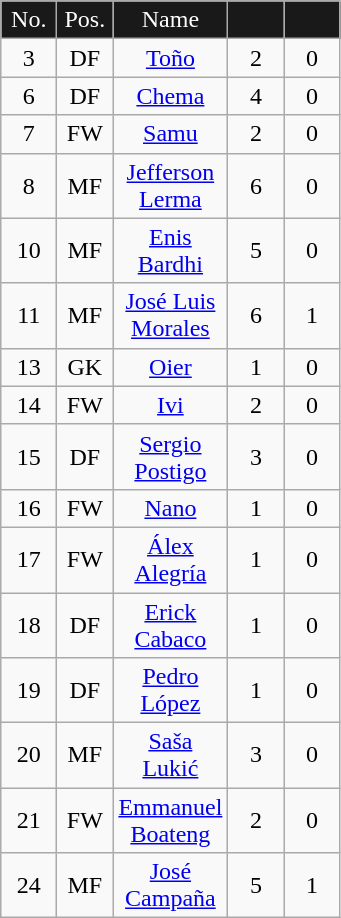<table class="wikitable"  style="text-align:center; font-size:100%; ">
<tr>
<td style="background:#191919; color:white; width:30px;">No.</td>
<td style="background:#191919; color:white; width:30px;">Pos.</td>
<td style="background:#191919; color:white; width:0px;">Name</td>
<td style="background:#191919; color:white; width:30px;"></td>
<td style="background:#191919; color:white; width:30px;"></td>
</tr>
<tr>
<td>3</td>
<td>DF</td>
<td> <a href='#'>Toño</a></td>
<td>2</td>
<td>0</td>
</tr>
<tr>
<td>6</td>
<td>DF</td>
<td> <a href='#'>Chema</a></td>
<td>4</td>
<td>0</td>
</tr>
<tr>
<td>7</td>
<td>FW</td>
<td> <a href='#'>Samu</a></td>
<td>2</td>
<td>0</td>
</tr>
<tr>
<td>8</td>
<td>MF</td>
<td> <a href='#'>Jefferson Lerma</a></td>
<td>6</td>
<td>0</td>
</tr>
<tr>
<td>10</td>
<td>MF</td>
<td> <a href='#'>Enis Bardhi</a></td>
<td>5</td>
<td>0</td>
</tr>
<tr>
<td>11</td>
<td>MF</td>
<td> <a href='#'>José Luis Morales</a></td>
<td>6</td>
<td>1</td>
</tr>
<tr>
<td>13</td>
<td>GK</td>
<td> <a href='#'>Oier</a></td>
<td>1</td>
<td>0</td>
</tr>
<tr>
<td>14</td>
<td>FW</td>
<td> <a href='#'>Ivi</a></td>
<td>2</td>
<td>0</td>
</tr>
<tr>
<td>15</td>
<td>DF</td>
<td> <a href='#'>Sergio Postigo</a></td>
<td>3</td>
<td>0</td>
</tr>
<tr>
<td>16</td>
<td>FW</td>
<td> <a href='#'>Nano</a></td>
<td>1</td>
<td>0</td>
</tr>
<tr>
<td>17</td>
<td>FW</td>
<td> <a href='#'>Álex Alegría</a></td>
<td>1</td>
<td>0</td>
</tr>
<tr>
<td>18</td>
<td>DF</td>
<td> <a href='#'>Erick Cabaco</a></td>
<td>1</td>
<td>0</td>
</tr>
<tr>
<td>19</td>
<td>DF</td>
<td> <a href='#'>Pedro López</a></td>
<td>1</td>
<td>0</td>
</tr>
<tr>
<td>20</td>
<td>MF</td>
<td> <a href='#'>Saša Lukić</a></td>
<td>3</td>
<td>0</td>
</tr>
<tr>
<td>21</td>
<td>FW</td>
<td> <a href='#'>Emmanuel Boateng</a></td>
<td>2</td>
<td>0</td>
</tr>
<tr>
<td>24</td>
<td>MF</td>
<td> <a href='#'>José Campaña</a></td>
<td>5</td>
<td>1</td>
</tr>
</table>
